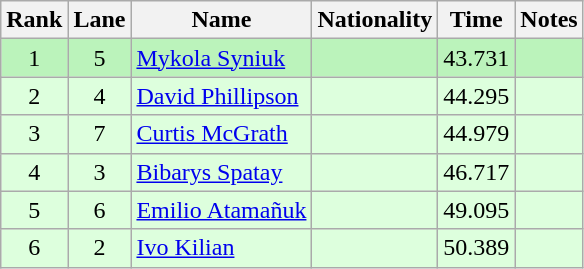<table class="wikitable" style="text-align:center;">
<tr>
<th>Rank</th>
<th>Lane</th>
<th>Name</th>
<th>Nationality</th>
<th>Time</th>
<th>Notes</th>
</tr>
<tr bgcolor=bbf3bb>
<td>1</td>
<td>5</td>
<td align=left><a href='#'>Mykola Syniuk</a></td>
<td align=left></td>
<td>43.731</td>
<td></td>
</tr>
<tr bgcolor=ddffdd>
<td>2</td>
<td>4</td>
<td align=left><a href='#'>David Phillipson</a></td>
<td align=left></td>
<td>44.295</td>
<td></td>
</tr>
<tr bgcolor=ddffdd>
<td>3</td>
<td>7</td>
<td align=left><a href='#'>Curtis McGrath</a></td>
<td align=left></td>
<td>44.979</td>
<td></td>
</tr>
<tr bgcolor=ddffdd>
<td>4</td>
<td>3</td>
<td align=left><a href='#'>Bibarys Spatay</a></td>
<td align=left></td>
<td>46.717</td>
<td></td>
</tr>
<tr bgcolor=ddffdd>
<td>5</td>
<td>6</td>
<td align=left><a href='#'>Emilio Atamañuk</a></td>
<td align=left></td>
<td>49.095</td>
<td></td>
</tr>
<tr bgcolor=ddffdd>
<td>6</td>
<td>2</td>
<td align=left><a href='#'>Ivo Kilian</a></td>
<td align=left></td>
<td>50.389</td>
<td></td>
</tr>
</table>
